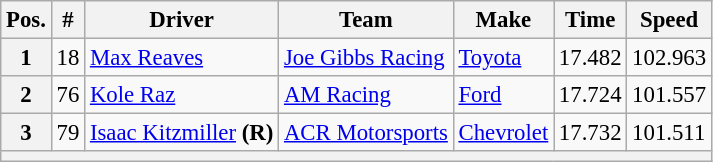<table class="wikitable" style="font-size:95%">
<tr>
<th>Pos.</th>
<th>#</th>
<th>Driver</th>
<th>Team</th>
<th>Make</th>
<th>Time</th>
<th>Speed</th>
</tr>
<tr>
<th>1</th>
<td>18</td>
<td><a href='#'>Max Reaves</a></td>
<td><a href='#'>Joe Gibbs Racing</a></td>
<td><a href='#'>Toyota</a></td>
<td>17.482</td>
<td>102.963</td>
</tr>
<tr>
<th>2</th>
<td>76</td>
<td><a href='#'>Kole Raz</a></td>
<td><a href='#'>AM Racing</a></td>
<td><a href='#'>Ford</a></td>
<td>17.724</td>
<td>101.557</td>
</tr>
<tr>
<th>3</th>
<td>79</td>
<td><a href='#'>Isaac Kitzmiller</a> <strong>(R)</strong></td>
<td><a href='#'>ACR Motorsports</a></td>
<td><a href='#'>Chevrolet</a></td>
<td>17.732</td>
<td>101.511</td>
</tr>
<tr>
<th colspan="7"></th>
</tr>
</table>
